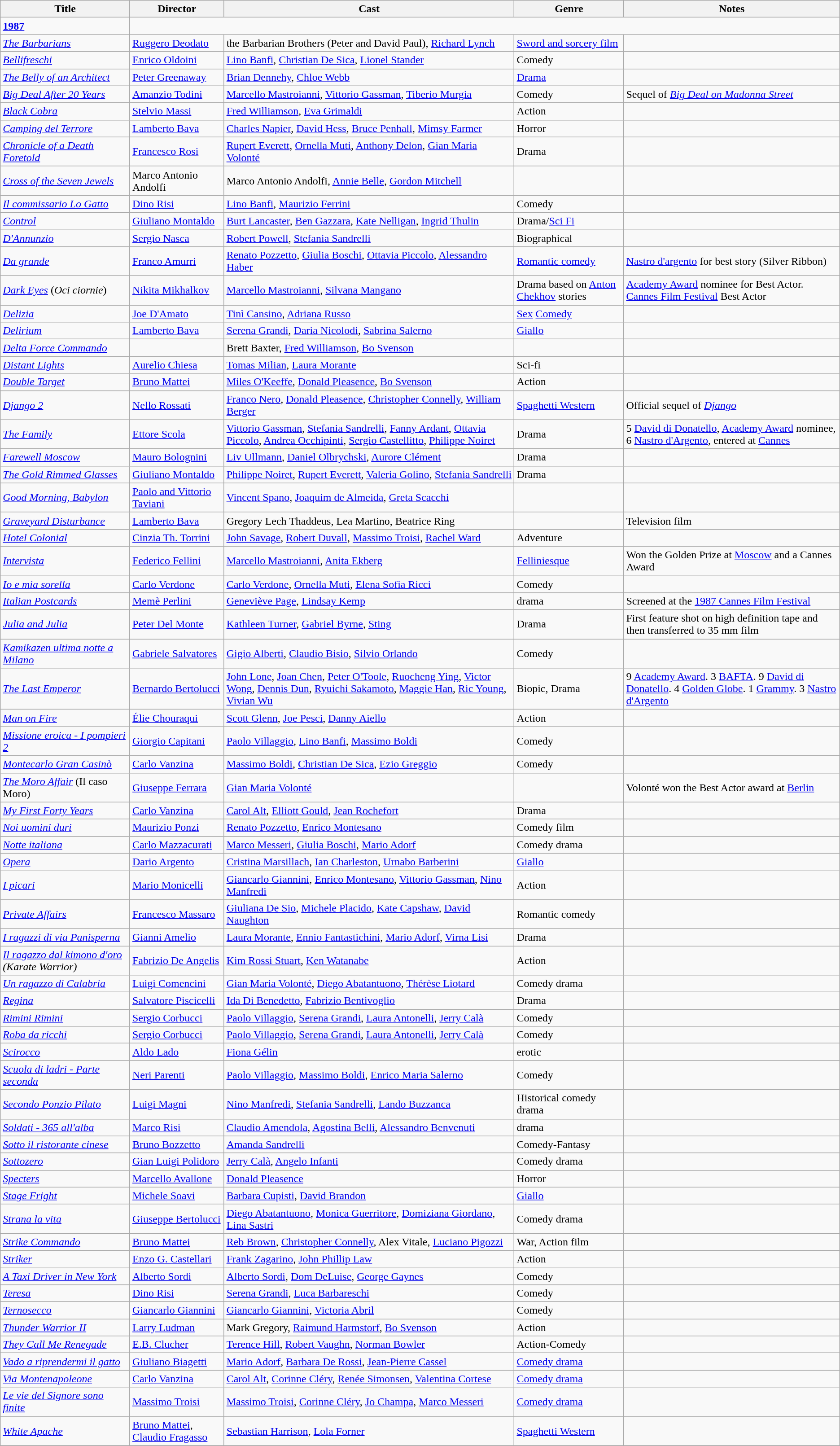<table class="wikitable">
<tr>
<th>Title</th>
<th>Director</th>
<th>Cast</th>
<th>Genre</th>
<th>Notes</th>
</tr>
<tr>
<td><strong><a href='#'>1987</a></strong></td>
</tr>
<tr>
<td><em><a href='#'>The Barbarians</a></em></td>
<td><a href='#'>Ruggero Deodato</a></td>
<td>the Barbarian Brothers (Peter and David Paul), <a href='#'>Richard Lynch</a></td>
<td><a href='#'>Sword and sorcery film</a></td>
<td></td>
</tr>
<tr>
<td><em><a href='#'>Bellifreschi</a></em></td>
<td><a href='#'>Enrico Oldoini</a></td>
<td><a href='#'>Lino Banfi</a>, <a href='#'>Christian De Sica</a>, <a href='#'>Lionel Stander</a></td>
<td>Comedy</td>
<td></td>
</tr>
<tr>
<td><em><a href='#'>The Belly of an Architect</a></em></td>
<td><a href='#'>Peter Greenaway</a></td>
<td><a href='#'>Brian Dennehy</a>, <a href='#'>Chloe Webb</a></td>
<td><a href='#'>Drama</a></td>
<td></td>
</tr>
<tr>
<td><em><a href='#'>Big Deal After 20 Years</a></em></td>
<td><a href='#'>Amanzio Todini</a></td>
<td><a href='#'>Marcello Mastroianni</a>, <a href='#'>Vittorio Gassman</a>, <a href='#'>Tiberio Murgia</a></td>
<td>Comedy</td>
<td>Sequel of <em><a href='#'>Big Deal on Madonna Street</a></em></td>
</tr>
<tr>
<td><em><a href='#'>Black Cobra</a></em></td>
<td><a href='#'>Stelvio Massi</a></td>
<td><a href='#'>Fred Williamson</a>, <a href='#'>Eva Grimaldi</a></td>
<td>Action</td>
<td></td>
</tr>
<tr>
<td><em><a href='#'>Camping del Terrore</a></em></td>
<td><a href='#'>Lamberto Bava</a></td>
<td><a href='#'>Charles Napier</a>, <a href='#'>David Hess</a>, <a href='#'>Bruce Penhall</a>, <a href='#'>Mimsy Farmer</a></td>
<td>Horror</td>
<td></td>
</tr>
<tr>
<td><em><a href='#'>Chronicle of a Death Foretold</a></em></td>
<td><a href='#'>Francesco Rosi</a></td>
<td><a href='#'>Rupert Everett</a>, <a href='#'>Ornella Muti</a>, <a href='#'>Anthony Delon</a>, <a href='#'>Gian Maria Volonté</a></td>
<td>Drama</td>
<td></td>
</tr>
<tr>
<td><em><a href='#'>Cross of the Seven Jewels</a></em></td>
<td>Marco Antonio Andolfi</td>
<td>Marco Antonio Andolfi, <a href='#'>Annie Belle</a>, <a href='#'>Gordon Mitchell</a></td>
<td></td>
<td></td>
</tr>
<tr>
<td><em><a href='#'>Il commissario Lo Gatto</a></em></td>
<td><a href='#'>Dino Risi</a></td>
<td><a href='#'>Lino Banfi</a>, <a href='#'>Maurizio Ferrini</a></td>
<td>Comedy</td>
<td></td>
</tr>
<tr>
<td><em><a href='#'>Control</a></em></td>
<td><a href='#'>Giuliano Montaldo</a></td>
<td><a href='#'>Burt Lancaster</a>, <a href='#'>Ben Gazzara</a>, <a href='#'>Kate Nelligan</a>, <a href='#'>Ingrid Thulin</a></td>
<td>Drama/<a href='#'>Sci Fi</a></td>
<td></td>
</tr>
<tr>
<td><em><a href='#'>D'Annunzio</a></em></td>
<td><a href='#'>Sergio Nasca</a></td>
<td><a href='#'>Robert Powell</a>, <a href='#'>Stefania Sandrelli</a></td>
<td>Biographical</td>
<td></td>
</tr>
<tr>
<td><em><a href='#'>Da grande</a></em></td>
<td><a href='#'>Franco Amurri</a></td>
<td><a href='#'>Renato Pozzetto</a>, <a href='#'>Giulia Boschi</a>, <a href='#'>Ottavia Piccolo</a>, <a href='#'>Alessandro Haber</a></td>
<td><a href='#'>Romantic comedy</a></td>
<td><a href='#'>Nastro d'argento</a> for best story (Silver Ribbon)</td>
</tr>
<tr>
<td><em><a href='#'>Dark Eyes</a></em> (<em>Oci ciornie</em>)</td>
<td><a href='#'>Nikita Mikhalkov</a></td>
<td><a href='#'>Marcello Mastroianni</a>, <a href='#'>Silvana Mangano</a></td>
<td>Drama based on <a href='#'>Anton Chekhov</a> stories</td>
<td><a href='#'>Academy Award</a> nominee for Best Actor. <a href='#'>Cannes Film Festival</a> Best Actor</td>
</tr>
<tr>
<td><em><a href='#'>Delizia</a></em></td>
<td><a href='#'>Joe D'Amato</a></td>
<td><a href='#'>Tinì Cansino</a>, <a href='#'>Adriana Russo</a></td>
<td><a href='#'>Sex</a> <a href='#'>Comedy</a></td>
<td></td>
</tr>
<tr>
<td><em><a href='#'>Delirium</a></em></td>
<td><a href='#'>Lamberto Bava</a></td>
<td><a href='#'>Serena Grandi</a>, <a href='#'>Daria Nicolodi</a>, <a href='#'>Sabrina Salerno</a></td>
<td><a href='#'>Giallo</a></td>
<td></td>
</tr>
<tr>
<td><em><a href='#'>Delta Force Commando</a></em></td>
<td></td>
<td>Brett Baxter, <a href='#'>Fred Williamson</a>, <a href='#'>Bo Svenson</a></td>
<td></td>
<td></td>
</tr>
<tr>
<td><em><a href='#'>Distant Lights</a></em></td>
<td><a href='#'>Aurelio Chiesa</a></td>
<td><a href='#'>Tomas Milian</a>, <a href='#'>Laura Morante</a></td>
<td>Sci-fi</td>
<td></td>
</tr>
<tr>
<td><em><a href='#'>Double Target</a></em></td>
<td><a href='#'>Bruno Mattei</a></td>
<td><a href='#'>Miles O'Keeffe</a>, <a href='#'>Donald Pleasence</a>, <a href='#'>Bo Svenson</a></td>
<td>Action</td>
<td></td>
</tr>
<tr>
<td><em><a href='#'>Django 2</a></em></td>
<td><a href='#'>Nello Rossati</a></td>
<td><a href='#'>Franco Nero</a>, <a href='#'>Donald Pleasence</a>, <a href='#'>Christopher Connelly</a>, <a href='#'>William Berger</a></td>
<td><a href='#'>Spaghetti Western</a></td>
<td>Official sequel of <em><a href='#'>Django</a></em></td>
</tr>
<tr>
<td><em><a href='#'>The Family</a></em></td>
<td><a href='#'>Ettore Scola</a></td>
<td><a href='#'>Vittorio Gassman</a>, <a href='#'>Stefania Sandrelli</a>, <a href='#'>Fanny Ardant</a>, <a href='#'>Ottavia Piccolo</a>, <a href='#'>Andrea Occhipinti</a>, <a href='#'>Sergio Castellitto</a>, <a href='#'>Philippe Noiret</a></td>
<td>Drama</td>
<td>5 <a href='#'>David di Donatello</a>, <a href='#'>Academy Award</a> nominee, 6 <a href='#'>Nastro d'Argento</a>, entered at <a href='#'>Cannes</a></td>
</tr>
<tr>
<td><em><a href='#'>Farewell Moscow</a></em></td>
<td><a href='#'>Mauro Bolognini</a></td>
<td><a href='#'>Liv Ullmann</a>, <a href='#'>Daniel Olbrychski</a>, <a href='#'>Aurore Clément</a></td>
<td>Drama</td>
<td></td>
</tr>
<tr>
<td><em><a href='#'>The Gold Rimmed Glasses</a></em></td>
<td><a href='#'>Giuliano Montaldo</a></td>
<td><a href='#'>Philippe Noiret</a>, <a href='#'>Rupert Everett</a>, <a href='#'>Valeria Golino</a>, <a href='#'>Stefania Sandrelli</a></td>
<td>Drama</td>
<td></td>
</tr>
<tr>
<td><em><a href='#'>Good Morning, Babylon</a></em></td>
<td><a href='#'>Paolo and Vittorio Taviani</a></td>
<td><a href='#'>Vincent Spano</a>, <a href='#'>Joaquim de Almeida</a>, <a href='#'>Greta Scacchi</a></td>
<td></td>
<td></td>
</tr>
<tr>
<td><em><a href='#'>Graveyard Disturbance</a></em></td>
<td><a href='#'>Lamberto Bava</a></td>
<td>Gregory Lech Thaddeus, Lea Martino, Beatrice Ring</td>
<td></td>
<td>Television film</td>
</tr>
<tr>
<td><em><a href='#'>Hotel Colonial</a></em></td>
<td><a href='#'>Cinzia Th. Torrini</a></td>
<td><a href='#'>John Savage</a>, <a href='#'>Robert Duvall</a>, <a href='#'>Massimo Troisi</a>, <a href='#'>Rachel Ward</a></td>
<td>Adventure</td>
<td></td>
</tr>
<tr>
<td><em><a href='#'>Intervista</a></em></td>
<td><a href='#'>Federico Fellini</a></td>
<td><a href='#'>Marcello Mastroianni</a>, <a href='#'>Anita Ekberg</a></td>
<td><a href='#'>Felliniesque</a></td>
<td>Won the Golden Prize at <a href='#'>Moscow</a> and a Cannes Award</td>
</tr>
<tr>
<td><em><a href='#'>Io e mia sorella</a></em></td>
<td><a href='#'>Carlo Verdone</a></td>
<td><a href='#'>Carlo Verdone</a>, <a href='#'>Ornella Muti</a>, <a href='#'>Elena Sofia Ricci</a></td>
<td>Comedy</td>
<td></td>
</tr>
<tr>
<td><em><a href='#'>Italian Postcards</a></em></td>
<td><a href='#'>Memè Perlini</a></td>
<td><a href='#'>Geneviève Page</a>, <a href='#'>Lindsay Kemp</a></td>
<td>drama</td>
<td>Screened at the <a href='#'>1987 Cannes Film Festival</a></td>
</tr>
<tr>
<td><em><a href='#'>Julia and Julia</a></em></td>
<td><a href='#'>Peter Del Monte</a></td>
<td><a href='#'>Kathleen Turner</a>, <a href='#'>Gabriel Byrne</a>, <a href='#'>Sting</a></td>
<td>Drama</td>
<td>First feature shot on high definition tape and then transferred to 35 mm film</td>
</tr>
<tr>
<td><em><a href='#'>Kamikazen ultima notte a Milano</a></em></td>
<td><a href='#'>Gabriele Salvatores</a></td>
<td><a href='#'>Gigio Alberti</a>, <a href='#'>Claudio Bisio</a>, <a href='#'>Silvio Orlando</a></td>
<td>Comedy</td>
<td></td>
</tr>
<tr>
<td><em><a href='#'>The Last Emperor</a></em></td>
<td><a href='#'>Bernardo Bertolucci</a></td>
<td><a href='#'>John Lone</a>, <a href='#'>Joan Chen</a>, <a href='#'>Peter O'Toole</a>, <a href='#'>Ruocheng Ying</a>, <a href='#'>Victor Wong</a>, <a href='#'>Dennis Dun</a>, <a href='#'>Ryuichi Sakamoto</a>, <a href='#'>Maggie Han</a>, <a href='#'>Ric Young</a>, <a href='#'>Vivian Wu</a></td>
<td>Biopic, Drama</td>
<td>9 <a href='#'>Academy Award</a>. 3 <a href='#'>BAFTA</a>. 9 <a href='#'>David di Donatello</a>. 4 <a href='#'>Golden Globe</a>. 1 <a href='#'>Grammy</a>. 3 <a href='#'>Nastro d'Argento</a></td>
</tr>
<tr>
<td><em><a href='#'>Man on Fire</a></em></td>
<td><a href='#'>Élie Chouraqui</a></td>
<td><a href='#'>Scott Glenn</a>, <a href='#'>Joe Pesci</a>, <a href='#'>Danny Aiello</a></td>
<td>Action</td>
<td></td>
</tr>
<tr>
<td><em><a href='#'>Missione eroica - I pompieri 2</a></em></td>
<td><a href='#'>Giorgio Capitani</a></td>
<td><a href='#'>Paolo Villaggio</a>, <a href='#'>Lino Banfi</a>, <a href='#'>Massimo Boldi</a></td>
<td>Comedy</td>
<td></td>
</tr>
<tr>
<td><em><a href='#'>Montecarlo Gran Casinò</a></em></td>
<td><a href='#'>Carlo Vanzina</a></td>
<td><a href='#'>Massimo Boldi</a>, <a href='#'>Christian De Sica</a>, <a href='#'>Ezio Greggio</a></td>
<td>Comedy</td>
<td></td>
</tr>
<tr>
<td><em><a href='#'>The Moro Affair</a></em> (Il caso Moro)</td>
<td><a href='#'>Giuseppe Ferrara</a></td>
<td><a href='#'>Gian Maria Volonté</a></td>
<td></td>
<td>Volonté won the Best Actor award at <a href='#'>Berlin</a></td>
</tr>
<tr>
<td><em><a href='#'>My First Forty Years</a></em></td>
<td><a href='#'>Carlo Vanzina</a></td>
<td><a href='#'>Carol Alt</a>, <a href='#'>Elliott Gould</a>, <a href='#'>Jean Rochefort</a></td>
<td>Drama</td>
<td></td>
</tr>
<tr>
<td><em><a href='#'>Noi uomini duri</a></em></td>
<td><a href='#'>Maurizio Ponzi</a></td>
<td><a href='#'>Renato Pozzetto</a>, <a href='#'>Enrico Montesano</a></td>
<td>Comedy film</td>
<td></td>
</tr>
<tr>
<td><em><a href='#'>Notte italiana</a></em></td>
<td><a href='#'>Carlo Mazzacurati</a></td>
<td><a href='#'>Marco Messeri</a>, <a href='#'>Giulia Boschi</a>, <a href='#'>Mario Adorf</a></td>
<td>Comedy drama</td>
<td></td>
</tr>
<tr>
<td><em><a href='#'>Opera</a></em></td>
<td><a href='#'>Dario Argento</a></td>
<td><a href='#'>Cristina Marsillach</a>, <a href='#'>Ian Charleston</a>, <a href='#'>Urnabo Barberini</a></td>
<td><a href='#'>Giallo</a></td>
<td></td>
</tr>
<tr>
<td><em><a href='#'>I picari</a></em></td>
<td><a href='#'>Mario Monicelli</a></td>
<td><a href='#'>Giancarlo Giannini</a>, <a href='#'>Enrico Montesano</a>, <a href='#'>Vittorio Gassman</a>, <a href='#'>Nino Manfredi</a></td>
<td>Action</td>
<td></td>
</tr>
<tr>
<td><em><a href='#'>Private Affairs</a></em></td>
<td><a href='#'>Francesco Massaro</a></td>
<td><a href='#'>Giuliana De Sio</a>, <a href='#'>Michele Placido</a>, <a href='#'>Kate Capshaw</a>, <a href='#'>David Naughton</a></td>
<td>Romantic comedy</td>
<td></td>
</tr>
<tr>
<td><em><a href='#'>I ragazzi di via Panisperna</a></em></td>
<td><a href='#'>Gianni Amelio</a></td>
<td><a href='#'>Laura Morante</a>, <a href='#'>Ennio Fantastichini</a>, <a href='#'>Mario Adorf</a>, <a href='#'>Virna Lisi</a></td>
<td>Drama</td>
<td></td>
</tr>
<tr>
<td><em><a href='#'>Il ragazzo dal kimono d'oro</a> (Karate Warrior)</em></td>
<td><a href='#'>Fabrizio De Angelis</a></td>
<td><a href='#'>Kim Rossi Stuart</a>, <a href='#'>Ken Watanabe</a></td>
<td>Action</td>
<td></td>
</tr>
<tr>
<td><em><a href='#'>Un ragazzo di Calabria</a></em></td>
<td><a href='#'>Luigi Comencini</a></td>
<td><a href='#'>Gian Maria Volonté</a>, <a href='#'>Diego Abatantuono</a>, <a href='#'>Thérèse Liotard</a></td>
<td>Comedy drama</td>
<td></td>
</tr>
<tr>
<td><em><a href='#'>Regina</a></em></td>
<td><a href='#'>Salvatore Piscicelli</a></td>
<td><a href='#'>Ida Di Benedetto</a>, <a href='#'>Fabrizio Bentivoglio</a></td>
<td>Drama</td>
<td></td>
</tr>
<tr>
<td><em><a href='#'>Rimini Rimini</a></em></td>
<td><a href='#'>Sergio Corbucci</a></td>
<td><a href='#'>Paolo Villaggio</a>, <a href='#'>Serena Grandi</a>, <a href='#'>Laura Antonelli</a>, <a href='#'>Jerry Calà</a></td>
<td>Comedy</td>
<td></td>
</tr>
<tr>
<td><em><a href='#'>Roba da ricchi</a></em></td>
<td><a href='#'>Sergio Corbucci</a></td>
<td><a href='#'>Paolo Villaggio</a>, <a href='#'>Serena Grandi</a>, <a href='#'>Laura Antonelli</a>, <a href='#'>Jerry Calà</a></td>
<td>Comedy</td>
<td></td>
</tr>
<tr>
<td><em><a href='#'>Scirocco</a></em></td>
<td><a href='#'>Aldo Lado</a></td>
<td><a href='#'>Fiona Gélin</a></td>
<td>erotic</td>
<td></td>
</tr>
<tr>
<td><em><a href='#'>Scuola di ladri - Parte seconda</a></em></td>
<td><a href='#'>Neri Parenti</a></td>
<td><a href='#'>Paolo Villaggio</a>, <a href='#'>Massimo Boldi</a>, <a href='#'>Enrico Maria Salerno</a></td>
<td>Comedy</td>
<td></td>
</tr>
<tr>
<td><em><a href='#'>Secondo Ponzio Pilato</a></em></td>
<td><a href='#'>Luigi Magni</a></td>
<td><a href='#'>Nino Manfredi</a>, <a href='#'>Stefania Sandrelli</a>, <a href='#'>Lando Buzzanca</a></td>
<td>Historical comedy drama</td>
<td></td>
</tr>
<tr>
<td><em><a href='#'>Soldati - 365 all'alba </a></em></td>
<td><a href='#'>Marco Risi</a></td>
<td><a href='#'>Claudio Amendola</a>, <a href='#'>Agostina Belli</a>, <a href='#'>Alessandro Benvenuti</a></td>
<td>drama</td>
<td></td>
</tr>
<tr>
<td><em><a href='#'>Sotto il ristorante cinese</a></em></td>
<td><a href='#'>Bruno Bozzetto</a></td>
<td><a href='#'>Amanda Sandrelli</a></td>
<td>Comedy-Fantasy</td>
<td></td>
</tr>
<tr>
<td><em><a href='#'>Sottozero</a></em></td>
<td><a href='#'>Gian Luigi Polidoro</a></td>
<td><a href='#'>Jerry Calà</a>, <a href='#'>Angelo Infanti</a></td>
<td>Comedy drama</td>
<td></td>
</tr>
<tr>
<td><em><a href='#'>Specters</a></em></td>
<td><a href='#'>Marcello Avallone</a></td>
<td><a href='#'>Donald Pleasence</a></td>
<td>Horror</td>
<td></td>
</tr>
<tr>
<td><em><a href='#'>Stage Fright</a></em></td>
<td><a href='#'>Michele Soavi</a></td>
<td><a href='#'>Barbara Cupisti</a>, <a href='#'>David Brandon</a></td>
<td><a href='#'>Giallo</a></td>
<td></td>
</tr>
<tr>
<td><em><a href='#'>Strana la vita</a></em></td>
<td><a href='#'>Giuseppe Bertolucci</a></td>
<td><a href='#'>Diego Abatantuono</a>, <a href='#'>Monica Guerritore</a>, <a href='#'>Domiziana Giordano</a>, <a href='#'>Lina Sastri</a></td>
<td>Comedy drama</td>
<td></td>
</tr>
<tr>
<td><em><a href='#'>Strike Commando</a></em></td>
<td><a href='#'>Bruno Mattei</a></td>
<td><a href='#'>Reb Brown</a>, <a href='#'>Christopher Connelly</a>, Alex Vitale, <a href='#'>Luciano Pigozzi</a></td>
<td>War, Action film</td>
<td></td>
</tr>
<tr>
<td><em><a href='#'>Striker</a></em></td>
<td><a href='#'>Enzo G. Castellari</a></td>
<td><a href='#'>Frank Zagarino</a>, <a href='#'>John Phillip Law</a></td>
<td>Action</td>
<td></td>
</tr>
<tr>
<td><em><a href='#'>A Taxi Driver in New York</a></em></td>
<td><a href='#'>Alberto Sordi</a></td>
<td><a href='#'>Alberto Sordi</a>, <a href='#'>Dom DeLuise</a>, <a href='#'>George Gaynes</a></td>
<td>Comedy</td>
<td></td>
</tr>
<tr>
<td><em><a href='#'>Teresa</a></em></td>
<td><a href='#'>Dino Risi</a></td>
<td><a href='#'>Serena Grandi</a>, <a href='#'>Luca Barbareschi</a></td>
<td>Comedy</td>
<td></td>
</tr>
<tr>
<td><em><a href='#'>Ternosecco</a></em></td>
<td><a href='#'>Giancarlo Giannini</a></td>
<td><a href='#'>Giancarlo Giannini</a>, <a href='#'>Victoria Abril</a></td>
<td>Comedy</td>
<td></td>
</tr>
<tr>
<td><em><a href='#'>Thunder Warrior II</a></em></td>
<td><a href='#'>Larry Ludman</a></td>
<td>Mark Gregory, <a href='#'>Raimund Harmstorf</a>, <a href='#'>Bo Svenson</a></td>
<td>Action</td>
<td></td>
</tr>
<tr>
<td><em><a href='#'>They Call Me Renegade</a></em></td>
<td><a href='#'>E.B. Clucher</a></td>
<td><a href='#'>Terence Hill</a>, <a href='#'>Robert Vaughn</a>, <a href='#'>Norman Bowler</a></td>
<td>Action-Comedy</td>
<td></td>
</tr>
<tr>
<td><em><a href='#'>Vado a riprendermi il gatto</a></em></td>
<td><a href='#'>Giuliano Biagetti</a></td>
<td><a href='#'>Mario Adorf</a>, <a href='#'>Barbara De Rossi</a>, <a href='#'>Jean-Pierre Cassel</a></td>
<td><a href='#'>Comedy drama</a></td>
<td></td>
</tr>
<tr>
<td><em><a href='#'>Via Montenapoleone</a></em></td>
<td><a href='#'>Carlo Vanzina</a></td>
<td><a href='#'>Carol Alt</a>, <a href='#'>Corinne Cléry</a>, <a href='#'>Renée Simonsen</a>, <a href='#'>Valentina Cortese</a></td>
<td><a href='#'>Comedy drama</a></td>
<td></td>
</tr>
<tr>
<td><em><a href='#'>Le vie del Signore sono finite</a></em></td>
<td><a href='#'>Massimo Troisi</a></td>
<td><a href='#'>Massimo Troisi</a>, <a href='#'>Corinne Cléry</a>, <a href='#'>Jo Champa</a>, <a href='#'>Marco Messeri</a></td>
<td><a href='#'>Comedy drama</a></td>
<td></td>
</tr>
<tr>
<td><em><a href='#'>White Apache</a></em></td>
<td><a href='#'>Bruno Mattei</a>, <a href='#'>Claudio Fragasso</a></td>
<td><a href='#'>Sebastian Harrison</a>, <a href='#'>Lola Forner</a></td>
<td><a href='#'>Spaghetti Western</a></td>
<td></td>
</tr>
<tr>
</tr>
</table>
